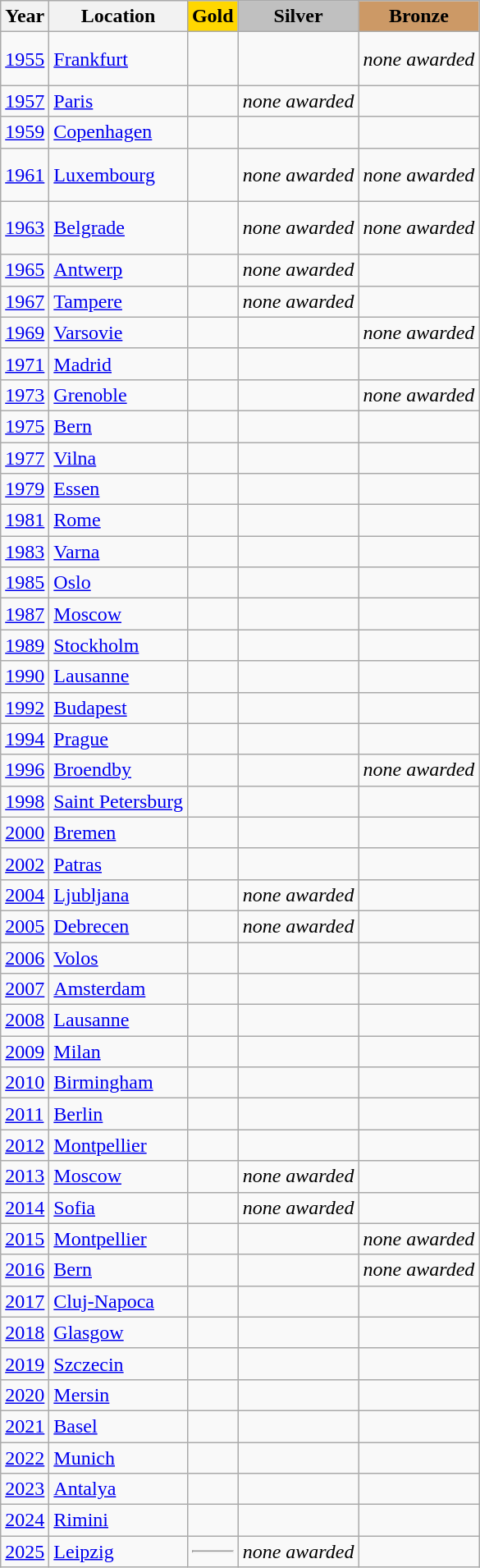<table class="wikitable">
<tr>
<th>Year</th>
<th>Location</th>
<th style="background-color:gold;">Gold</th>
<th style="background-color:silver;">Silver</th>
<th style="background-color:#cc9966;">Bronze</th>
</tr>
<tr>
<td><a href='#'>1955</a></td>
<td> <a href='#'>Frankfurt</a></td>
<td></td>
<td><br><br></td>
<td><em>none awarded</em></td>
</tr>
<tr>
<td><a href='#'>1957</a></td>
<td> <a href='#'>Paris</a></td>
<td><br></td>
<td><em>none awarded</em></td>
<td></td>
</tr>
<tr>
<td><a href='#'>1959</a></td>
<td> <a href='#'>Copenhagen</a></td>
<td></td>
<td></td>
<td></td>
</tr>
<tr>
<td><a href='#'>1961</a></td>
<td> <a href='#'>Luxembourg</a></td>
<td><br><br></td>
<td><em>none awarded</em></td>
<td><em>none awarded</em></td>
</tr>
<tr>
<td><a href='#'>1963</a></td>
<td> <a href='#'>Belgrade</a></td>
<td><br><br></td>
<td><em>none awarded</em></td>
<td><em>none awarded</em></td>
</tr>
<tr>
<td><a href='#'>1965</a></td>
<td> <a href='#'>Antwerp</a></td>
<td><br></td>
<td><em>none awarded</em></td>
<td></td>
</tr>
<tr>
<td><a href='#'>1967</a></td>
<td> <a href='#'>Tampere</a></td>
<td><br></td>
<td><em>none awarded</em></td>
<td></td>
</tr>
<tr>
<td><a href='#'>1969</a></td>
<td> <a href='#'>Varsovie</a></td>
<td></td>
<td><br></td>
<td><em>none awarded</em></td>
</tr>
<tr>
<td><a href='#'>1971</a></td>
<td> <a href='#'>Madrid</a></td>
<td></td>
<td></td>
<td></td>
</tr>
<tr>
<td><a href='#'>1973</a></td>
<td> <a href='#'>Grenoble</a></td>
<td></td>
<td><br></td>
<td><em>none awarded</em></td>
</tr>
<tr>
<td><a href='#'>1975</a></td>
<td> <a href='#'>Bern</a></td>
<td></td>
<td></td>
<td></td>
</tr>
<tr>
<td><a href='#'>1977</a></td>
<td> <a href='#'>Vilna</a></td>
<td></td>
<td></td>
<td></td>
</tr>
<tr>
<td><a href='#'>1979</a></td>
<td> <a href='#'>Essen</a></td>
<td></td>
<td></td>
<td></td>
</tr>
<tr>
<td><a href='#'>1981</a></td>
<td> <a href='#'>Rome</a></td>
<td></td>
<td></td>
<td></td>
</tr>
<tr>
<td><a href='#'>1983</a></td>
<td> <a href='#'>Varna</a></td>
<td> <br> </td>
<td></td>
<td></td>
</tr>
<tr>
<td><a href='#'>1985</a></td>
<td> <a href='#'>Oslo</a></td>
<td></td>
<td></td>
<td></td>
</tr>
<tr>
<td><a href='#'>1987</a></td>
<td> <a href='#'>Moscow</a></td>
<td></td>
<td></td>
<td></td>
</tr>
<tr>
<td><a href='#'>1989</a></td>
<td> <a href='#'>Stockholm</a></td>
<td></td>
<td></td>
<td></td>
</tr>
<tr>
<td><a href='#'>1990</a></td>
<td> <a href='#'>Lausanne</a></td>
<td></td>
<td></td>
<td></td>
</tr>
<tr>
<td><a href='#'>1992</a></td>
<td> <a href='#'>Budapest</a></td>
<td></td>
<td></td>
<td></td>
</tr>
<tr>
<td><a href='#'>1994</a></td>
<td> <a href='#'>Prague</a></td>
<td></td>
<td></td>
<td></td>
</tr>
<tr>
<td><a href='#'>1996</a></td>
<td> <a href='#'>Broendby</a></td>
<td></td>
<td><br></td>
<td><em>none awarded</em></td>
</tr>
<tr>
<td><a href='#'>1998</a></td>
<td> <a href='#'>Saint Petersburg</a></td>
<td></td>
<td></td>
<td></td>
</tr>
<tr>
<td><a href='#'>2000</a></td>
<td> <a href='#'>Bremen</a></td>
<td></td>
<td></td>
<td></td>
</tr>
<tr>
<td><a href='#'>2002</a></td>
<td> <a href='#'>Patras</a></td>
<td></td>
<td></td>
<td></td>
</tr>
<tr>
<td><a href='#'>2004</a></td>
<td> <a href='#'>Ljubljana</a></td>
<td><br></td>
<td><em>none awarded</em></td>
<td></td>
</tr>
<tr>
<td><a href='#'>2005</a></td>
<td> <a href='#'>Debrecen</a></td>
<td><br></td>
<td><em>none awarded</em></td>
<td></td>
</tr>
<tr>
<td><a href='#'>2006</a></td>
<td> <a href='#'>Volos</a></td>
<td></td>
<td></td>
<td></td>
</tr>
<tr>
<td><a href='#'>2007</a></td>
<td> <a href='#'>Amsterdam</a></td>
<td></td>
<td><br></td>
<td></td>
</tr>
<tr>
<td><a href='#'>2008</a></td>
<td> <a href='#'>Lausanne</a></td>
<td></td>
<td></td>
<td></td>
</tr>
<tr>
<td><a href='#'>2009</a></td>
<td> <a href='#'>Milan</a></td>
<td></td>
<td></td>
<td></td>
</tr>
<tr>
<td><a href='#'>2010</a></td>
<td> <a href='#'>Birmingham</a></td>
<td></td>
<td></td>
<td></td>
</tr>
<tr>
<td><a href='#'>2011</a></td>
<td> <a href='#'>Berlin</a></td>
<td></td>
<td></td>
<td></td>
</tr>
<tr>
<td><a href='#'>2012</a></td>
<td> <a href='#'>Montpellier</a></td>
<td></td>
<td></td>
<td></td>
</tr>
<tr>
<td><a href='#'>2013</a></td>
<td> <a href='#'>Moscow</a></td>
<td><br></td>
<td><em>none awarded</em></td>
<td><br></td>
</tr>
<tr>
<td><a href='#'>2014</a></td>
<td> <a href='#'>Sofia</a></td>
<td><br></td>
<td><em>none awarded</em></td>
<td></td>
</tr>
<tr>
<td><a href='#'>2015</a></td>
<td> <a href='#'>Montpellier</a></td>
<td></td>
<td><br></td>
<td><em>none awarded</em></td>
</tr>
<tr>
<td><a href='#'>2016</a></td>
<td> <a href='#'>Bern</a></td>
<td></td>
<td><br></td>
<td><em>none awarded</em></td>
</tr>
<tr>
<td><a href='#'>2017</a></td>
<td> <a href='#'>Cluj-Napoca</a></td>
<td></td>
<td></td>
<td></td>
</tr>
<tr>
<td><a href='#'>2018</a></td>
<td> <a href='#'>Glasgow</a></td>
<td></td>
<td></td>
<td></td>
</tr>
<tr>
<td><a href='#'>2019</a></td>
<td> <a href='#'>Szczecin</a></td>
<td></td>
<td></td>
<td></td>
</tr>
<tr>
<td><a href='#'>2020</a></td>
<td> <a href='#'>Mersin</a></td>
<td></td>
<td></td>
<td></td>
</tr>
<tr>
<td><a href='#'>2021</a></td>
<td> <a href='#'>Basel</a></td>
<td></td>
<td></td>
<td></td>
</tr>
<tr>
<td><a href='#'>2022</a></td>
<td> <a href='#'>Munich</a></td>
<td></td>
<td></td>
<td></td>
</tr>
<tr>
<td><a href='#'>2023</a></td>
<td> <a href='#'>Antalya</a></td>
<td></td>
<td></td>
<td></td>
</tr>
<tr>
<td><a href='#'>2024</a></td>
<td> <a href='#'>Rimini</a></td>
<td></td>
<td></td>
<td></td>
</tr>
<tr>
<td><a href='#'>2025</a></td>
<td> <a href='#'>Leipzig</a></td>
<td><hr></td>
<td><em>none awarded</em></td>
<td></td>
</tr>
</table>
